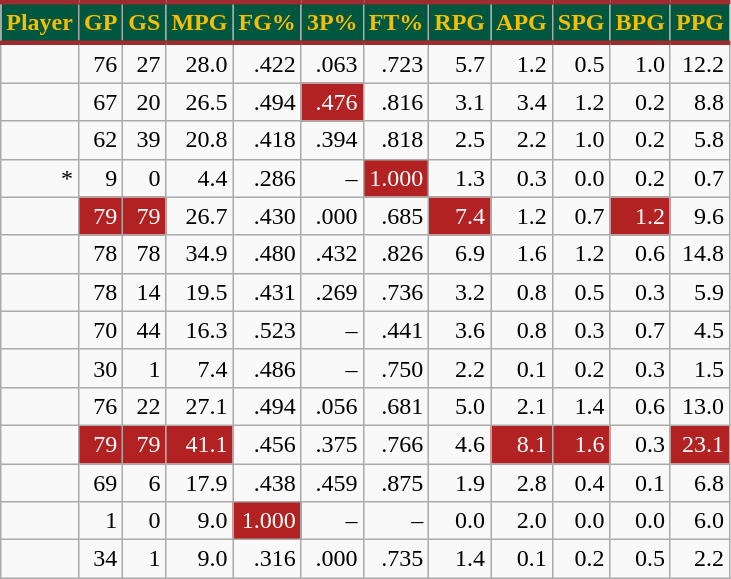<table class="wikitable sortable" style="text-align:right;">
<tr>
<th style="background:#00573F; color:#F6BE00; border-top:#9E2B2F 3px solid; border-bottom:#9E2B2F 3px solid;">Player</th>
<th style="background:#00573F; color:#F6BE00; border-top:#9E2B2F 3px solid; border-bottom:#9E2B2F 3px solid;">GP</th>
<th style="background:#00573F; color:#F6BE00; border-top:#9E2B2F 3px solid; border-bottom:#9E2B2F 3px solid;">GS</th>
<th style="background:#00573F; color:#F6BE00; border-top:#9E2B2F 3px solid; border-bottom:#9E2B2F 3px solid;">MPG</th>
<th style="background:#00573F; color:#F6BE00; border-top:#9E2B2F 3px solid; border-bottom:#9E2B2F 3px solid;">FG%</th>
<th style="background:#00573F; color:#F6BE00; border-top:#9E2B2F 3px solid; border-bottom:#9E2B2F 3px solid;">3P%</th>
<th style="background:#00573F; color:#F6BE00; border-top:#9E2B2F 3px solid; border-bottom:#9E2B2F 3px solid;">FT%</th>
<th style="background:#00573F; color:#F6BE00; border-top:#9E2B2F 3px solid; border-bottom:#9E2B2F 3px solid;">RPG</th>
<th style="background:#00573F; color:#F6BE00; border-top:#9E2B2F 3px solid; border-bottom:#9E2B2F 3px solid;">APG</th>
<th style="background:#00573F; color:#F6BE00; border-top:#9E2B2F 3px solid; border-bottom:#9E2B2F 3px solid;">SPG</th>
<th style="background:#00573F; color:#F6BE00; border-top:#9E2B2F 3px solid; border-bottom:#9E2B2F 3px solid;">BPG</th>
<th style="background:#00573F; color:#F6BE00; border-top:#9E2B2F 3px solid; border-bottom:#9E2B2F 3px solid;">PPG</th>
</tr>
<tr>
<td></td>
<td>76</td>
<td>27</td>
<td>28.0</td>
<td>.422</td>
<td>.063</td>
<td>.723</td>
<td>5.7</td>
<td>1.2</td>
<td>0.5</td>
<td>1.0</td>
<td>12.2</td>
</tr>
<tr>
<td></td>
<td>67</td>
<td>20</td>
<td>26.5</td>
<td>.494</td>
<td style="background:#B22222;color:#FFFFFF">.476</td>
<td>.816</td>
<td>3.1</td>
<td>3.4</td>
<td>1.2</td>
<td>0.2</td>
<td>8.8</td>
</tr>
<tr>
<td></td>
<td>62</td>
<td>39</td>
<td>20.8</td>
<td>.418</td>
<td>.394</td>
<td>.818</td>
<td>2.5</td>
<td>2.2</td>
<td>1.0</td>
<td>0.2</td>
<td>5.8</td>
</tr>
<tr>
<td>*</td>
<td>9</td>
<td>0</td>
<td>4.4</td>
<td>.286</td>
<td>–</td>
<td style="background:#B22222;color:#FFFFFF">1.000</td>
<td>1.3</td>
<td>0.3</td>
<td>0.0</td>
<td>0.2</td>
<td>0.7</td>
</tr>
<tr>
<td></td>
<td style="background:#B22222;color:#FFFFFF">79</td>
<td style="background:#B22222;color:#FFFFFF">79</td>
<td>26.7</td>
<td>.430</td>
<td>.000</td>
<td>.685</td>
<td style="background:#B22222;color:#FFFFFF">7.4</td>
<td>1.2</td>
<td>0.7</td>
<td style="background:#B22222;color:#FFFFFF">1.2</td>
<td>9.6</td>
</tr>
<tr>
<td></td>
<td>78</td>
<td>78</td>
<td>34.9</td>
<td>.480</td>
<td>.432</td>
<td>.826</td>
<td>6.9</td>
<td>1.6</td>
<td>1.2</td>
<td>0.6</td>
<td>14.8</td>
</tr>
<tr>
<td></td>
<td>78</td>
<td>14</td>
<td>19.5</td>
<td>.431</td>
<td>.269</td>
<td>.736</td>
<td>3.2</td>
<td>0.8</td>
<td>0.5</td>
<td>0.3</td>
<td>5.9</td>
</tr>
<tr>
<td></td>
<td>70</td>
<td>44</td>
<td>16.3</td>
<td>.523</td>
<td>–</td>
<td>.441</td>
<td>3.6</td>
<td>0.8</td>
<td>0.3</td>
<td>0.7</td>
<td>4.5</td>
</tr>
<tr>
<td></td>
<td>30</td>
<td>1</td>
<td>7.4</td>
<td>.486</td>
<td>–</td>
<td>.750</td>
<td>2.2</td>
<td>0.1</td>
<td>0.2</td>
<td>0.3</td>
<td>1.5</td>
</tr>
<tr>
<td></td>
<td>76</td>
<td>22</td>
<td>27.1</td>
<td>.494</td>
<td>.056</td>
<td>.681</td>
<td>5.0</td>
<td>2.1</td>
<td>1.4</td>
<td>0.6</td>
<td>13.0</td>
</tr>
<tr>
<td></td>
<td style="background:#B22222;color:#FFFFFF">79</td>
<td style="background:#B22222;color:#FFFFFF">79</td>
<td style="background:#B22222;color:#FFFFFF">41.1</td>
<td>.456</td>
<td>.375</td>
<td>.766</td>
<td>4.6</td>
<td style="background:#B22222;color:#FFFFFF">8.1</td>
<td style="background:#B22222;color:#FFFFFF">1.6</td>
<td>0.3</td>
<td style="background:#B22222;color:#FFFFFF">23.1</td>
</tr>
<tr>
<td></td>
<td>69</td>
<td>6</td>
<td>17.9</td>
<td>.438</td>
<td>.459</td>
<td>.875</td>
<td>1.9</td>
<td>2.8</td>
<td>0.4</td>
<td>0.1</td>
<td>6.8</td>
</tr>
<tr>
<td></td>
<td>1</td>
<td>0</td>
<td>9.0</td>
<td style="background:#B22222;color:#FFFFFF">1.000</td>
<td>–</td>
<td>–</td>
<td>0.0</td>
<td>2.0</td>
<td>0.0</td>
<td>0.0</td>
<td>6.0</td>
</tr>
<tr>
<td></td>
<td>34</td>
<td>1</td>
<td>9.0</td>
<td>.316</td>
<td>.000</td>
<td>.735</td>
<td>1.4</td>
<td>0.1</td>
<td>0.2</td>
<td>0.5</td>
<td>2.2</td>
</tr>
</table>
